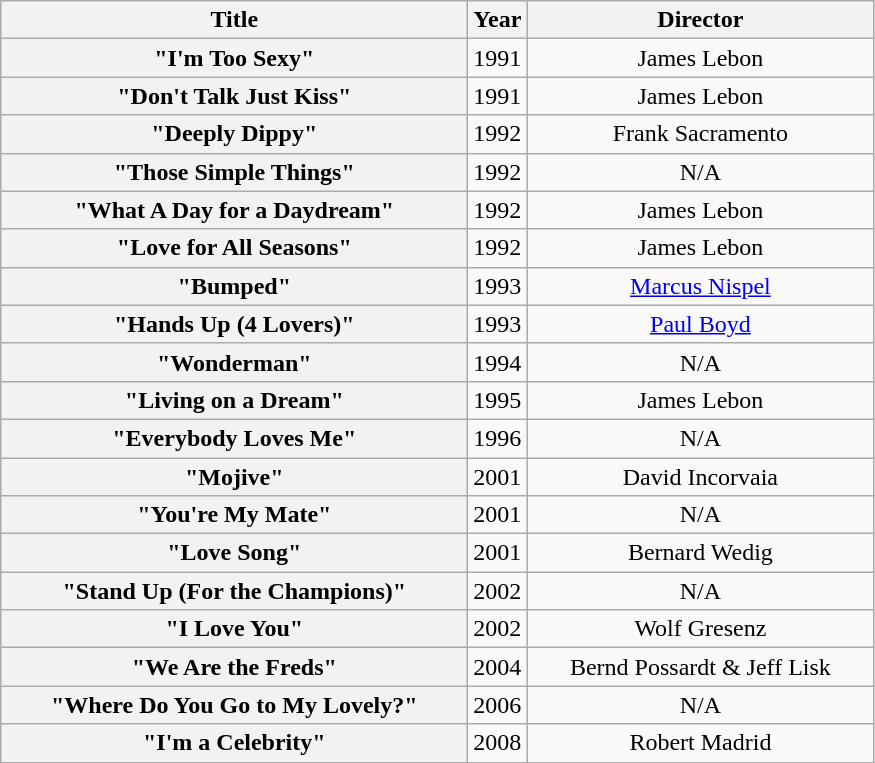<table class="wikitable plainrowheaders" style="text-align:center;">
<tr>
<th scope="col" style="width:19em;">Title</th>
<th scope="col">Year</th>
<th scope="col" style="width:14em;">Director</th>
</tr>
<tr>
<th scope="row">"I'm Too Sexy"</th>
<td>1991</td>
<td>James Lebon</td>
</tr>
<tr>
<th scope="row">"Don't Talk Just Kiss"</th>
<td>1991</td>
<td>James Lebon</td>
</tr>
<tr>
<th scope="row">"Deeply Dippy"</th>
<td>1992</td>
<td>Frank Sacramento</td>
</tr>
<tr>
<th scope="row">"Those Simple Things"</th>
<td>1992</td>
<td>N/A</td>
</tr>
<tr>
<th scope="row">"What A Day for a Daydream"</th>
<td>1992</td>
<td>James Lebon</td>
</tr>
<tr>
<th scope="row">"Love for All Seasons"</th>
<td>1992</td>
<td>James Lebon</td>
</tr>
<tr>
<th scope="row">"Bumped"</th>
<td>1993</td>
<td><a href='#'>Marcus Nispel</a></td>
</tr>
<tr>
<th scope="row">"Hands Up (4 Lovers)"</th>
<td>1993</td>
<td><a href='#'>Paul Boyd</a></td>
</tr>
<tr>
<th scope="row">"Wonderman"</th>
<td>1994</td>
<td>N/A</td>
</tr>
<tr>
<th scope="row">"Living on a Dream"</th>
<td>1995</td>
<td>James Lebon</td>
</tr>
<tr>
<th scope="row">"Everybody Loves Me"</th>
<td>1996</td>
<td>N/A</td>
</tr>
<tr>
<th scope="row">"Mojive"</th>
<td>2001</td>
<td>David Incorvaia</td>
</tr>
<tr>
<th scope="row">"You're My Mate"</th>
<td>2001</td>
<td>N/A</td>
</tr>
<tr>
<th scope="row">"Love Song"</th>
<td>2001</td>
<td>Bernard Wedig</td>
</tr>
<tr>
<th scope="row">"Stand Up (For the Champions)"</th>
<td>2002</td>
<td>N/A</td>
</tr>
<tr>
<th scope="row">"I Love You"</th>
<td>2002</td>
<td>Wolf Gresenz</td>
</tr>
<tr>
<th scope="row">"We Are the Freds"</th>
<td>2004</td>
<td>Bernd Possardt & Jeff Lisk</td>
</tr>
<tr>
<th scope="row">"Where Do You Go to My Lovely?"</th>
<td>2006</td>
<td>N/A</td>
</tr>
<tr>
<th scope="row">"I'm a Celebrity"</th>
<td>2008</td>
<td>Robert Madrid</td>
</tr>
</table>
